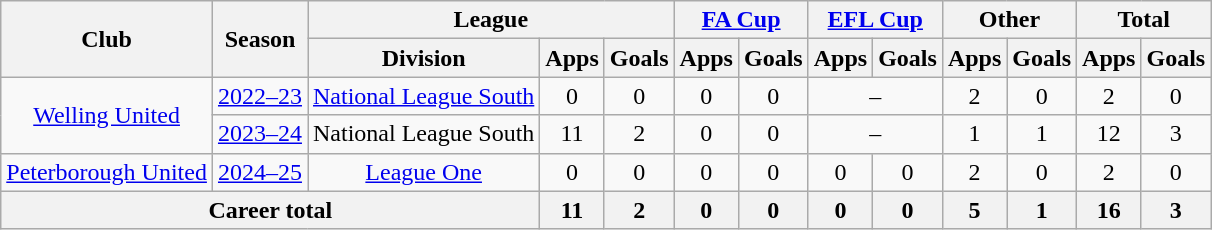<table class="wikitable" style="text-align: center;">
<tr>
<th rowspan="2">Club</th>
<th rowspan="2">Season</th>
<th colspan="3">League</th>
<th colspan="2"><a href='#'>FA Cup</a></th>
<th colspan="2"><a href='#'>EFL Cup</a></th>
<th colspan="2">Other</th>
<th colspan="2">Total</th>
</tr>
<tr>
<th>Division</th>
<th>Apps</th>
<th>Goals</th>
<th>Apps</th>
<th>Goals</th>
<th>Apps</th>
<th>Goals</th>
<th>Apps</th>
<th>Goals</th>
<th>Apps</th>
<th>Goals</th>
</tr>
<tr>
<td rowspan="2"><a href='#'>Welling United</a></td>
<td><a href='#'>2022–23</a></td>
<td><a href='#'>National League South</a></td>
<td>0</td>
<td>0</td>
<td>0</td>
<td>0</td>
<td colspan="2">–</td>
<td>2</td>
<td>0</td>
<td>2</td>
<td>0</td>
</tr>
<tr>
<td><a href='#'>2023–24</a></td>
<td>National League South</td>
<td>11</td>
<td>2</td>
<td>0</td>
<td>0</td>
<td colspan="2">–</td>
<td>1</td>
<td>1</td>
<td>12</td>
<td>3</td>
</tr>
<tr>
<td><a href='#'>Peterborough United</a></td>
<td><a href='#'>2024–25</a></td>
<td><a href='#'>League One</a></td>
<td>0</td>
<td>0</td>
<td>0</td>
<td>0</td>
<td>0</td>
<td>0</td>
<td>2</td>
<td>0</td>
<td>2</td>
<td>0</td>
</tr>
<tr>
<th colspan="3">Career total</th>
<th>11</th>
<th>2</th>
<th>0</th>
<th>0</th>
<th>0</th>
<th>0</th>
<th>5</th>
<th>1</th>
<th>16</th>
<th>3</th>
</tr>
</table>
